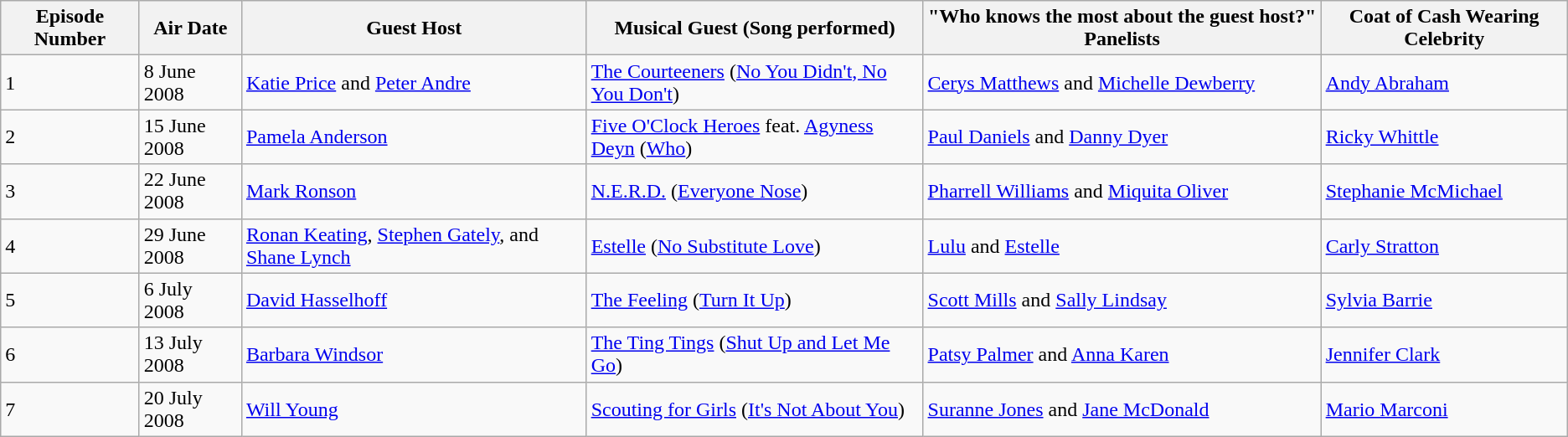<table class="wikitable">
<tr>
<th>Episode Number</th>
<th>Air Date</th>
<th>Guest Host</th>
<th>Musical Guest (Song performed)</th>
<th>"Who knows the most about the guest host?" Panelists</th>
<th>Coat of Cash Wearing Celebrity</th>
</tr>
<tr>
<td>1</td>
<td>8 June 2008</td>
<td><a href='#'>Katie Price</a> and <a href='#'>Peter Andre</a></td>
<td><a href='#'>The Courteeners</a> (<a href='#'>No You Didn't, No You Don't</a>)</td>
<td><a href='#'>Cerys Matthews</a> and <a href='#'>Michelle Dewberry</a></td>
<td><a href='#'>Andy Abraham</a></td>
</tr>
<tr>
<td>2</td>
<td>15 June 2008</td>
<td><a href='#'>Pamela Anderson</a></td>
<td><a href='#'>Five O'Clock Heroes</a> feat. <a href='#'>Agyness Deyn</a> (<a href='#'>Who</a>)</td>
<td><a href='#'>Paul Daniels</a> and <a href='#'>Danny Dyer</a></td>
<td><a href='#'>Ricky Whittle</a></td>
</tr>
<tr>
<td>3</td>
<td>22 June 2008</td>
<td><a href='#'>Mark Ronson</a></td>
<td><a href='#'>N.E.R.D.</a> (<a href='#'>Everyone Nose</a>)</td>
<td><a href='#'>Pharrell Williams</a> and <a href='#'>Miquita Oliver</a></td>
<td><a href='#'>Stephanie McMichael</a></td>
</tr>
<tr>
<td>4</td>
<td>29 June 2008</td>
<td><a href='#'>Ronan Keating</a>, <a href='#'>Stephen Gately</a>, and <a href='#'>Shane Lynch</a></td>
<td><a href='#'>Estelle</a> (<a href='#'>No Substitute Love</a>)</td>
<td><a href='#'>Lulu</a> and <a href='#'>Estelle</a></td>
<td><a href='#'>Carly Stratton</a></td>
</tr>
<tr>
<td>5</td>
<td>6 July 2008</td>
<td><a href='#'>David Hasselhoff</a></td>
<td><a href='#'>The Feeling</a> (<a href='#'>Turn It Up</a>)</td>
<td><a href='#'>Scott Mills</a> and <a href='#'>Sally Lindsay</a></td>
<td><a href='#'>Sylvia Barrie</a></td>
</tr>
<tr>
<td>6</td>
<td>13 July 2008</td>
<td><a href='#'>Barbara Windsor</a></td>
<td><a href='#'>The Ting Tings</a> (<a href='#'>Shut Up and Let Me Go</a>)</td>
<td><a href='#'>Patsy Palmer</a> and <a href='#'>Anna Karen</a></td>
<td><a href='#'>Jennifer Clark</a></td>
</tr>
<tr>
<td>7</td>
<td>20 July 2008</td>
<td><a href='#'>Will Young</a></td>
<td><a href='#'>Scouting for Girls</a> (<a href='#'>It's Not About You</a>)</td>
<td><a href='#'>Suranne Jones</a> and <a href='#'>Jane McDonald</a></td>
<td><a href='#'>Mario Marconi</a></td>
</tr>
</table>
